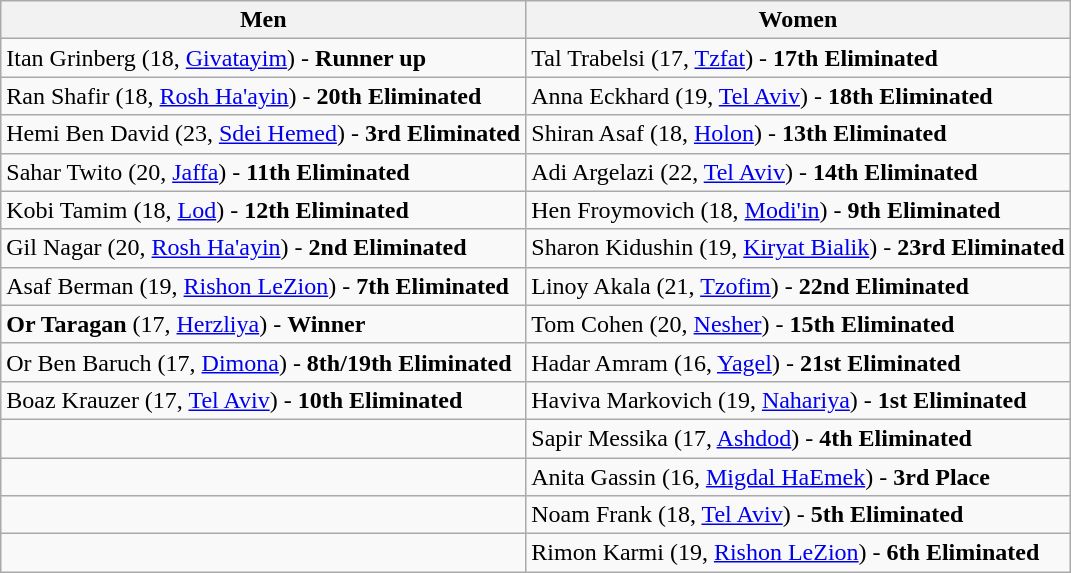<table class="wikitable">
<tr>
<th>Men</th>
<th>Women</th>
</tr>
<tr>
<td>Itan Grinberg (18, <a href='#'>Givatayim</a>) - <strong>Runner up</strong></td>
<td>Tal Trabelsi (17, <a href='#'>Tzfat</a>) - <strong>17th Eliminated</strong></td>
</tr>
<tr>
<td>Ran Shafir (18, <a href='#'>Rosh Ha'ayin</a>) - <strong>20th Eliminated</strong></td>
<td>Anna Eckhard (19, <a href='#'>Tel Aviv</a>) - <strong>18th Eliminated</strong></td>
</tr>
<tr>
<td>Hemi Ben David (23, <a href='#'>Sdei Hemed</a>) - <strong>3rd Eliminated</strong></td>
<td>Shiran Asaf (18, <a href='#'>Holon</a>) - <strong>13th Eliminated</strong></td>
</tr>
<tr>
<td>Sahar Twito (20, <a href='#'>Jaffa</a>) - <strong>11th Eliminated</strong></td>
<td>Adi Argelazi (22, <a href='#'>Tel Aviv</a>) - <strong>14th Eliminated</strong></td>
</tr>
<tr>
<td>Kobi Tamim (18, <a href='#'>Lod</a>) - <strong>12th Eliminated</strong></td>
<td>Hen Froymovich (18, <a href='#'>Modi'in</a>) - <strong>9th Eliminated</strong></td>
</tr>
<tr>
<td>Gil Nagar (20, <a href='#'>Rosh Ha'ayin</a>) - <strong>2nd Eliminated</strong></td>
<td>Sharon Kidushin (19, <a href='#'>Kiryat Bialik</a>) - <strong>23rd Eliminated</strong></td>
</tr>
<tr>
<td>Asaf Berman (19, <a href='#'>Rishon LeZion</a>) - <strong>7th Eliminated</strong></td>
<td>Linoy Akala (21, <a href='#'>Tzofim</a>) - <strong>22nd Eliminated</strong></td>
</tr>
<tr>
<td><strong>Or Taragan</strong> (17, <a href='#'>Herzliya</a>) - <strong>Winner</strong></td>
<td>Tom Cohen (20, <a href='#'>Nesher</a>) - <strong>15th Eliminated</strong></td>
</tr>
<tr>
<td>Or Ben Baruch (17, <a href='#'>Dimona</a>) - <strong>8th/19th Eliminated</strong></td>
<td>Hadar Amram (16, <a href='#'>Yagel</a>) - <strong>21st Eliminated</strong></td>
</tr>
<tr>
<td>Boaz Krauzer (17, <a href='#'>Tel Aviv</a>) - <strong>10th Eliminated</strong></td>
<td>Haviva Markovich (19, <a href='#'>Nahariya</a>) - <strong>1st Eliminated</strong></td>
</tr>
<tr>
<td></td>
<td>Sapir Messika (17, <a href='#'>Ashdod</a>) - <strong>4th Eliminated</strong></td>
</tr>
<tr>
<td></td>
<td>Anita Gassin (16, <a href='#'>Migdal HaEmek</a>) - <strong>3rd Place</strong></td>
</tr>
<tr>
<td></td>
<td>Noam Frank (18, <a href='#'>Tel Aviv</a>) - <strong>5th Eliminated</strong></td>
</tr>
<tr>
<td></td>
<td>Rimon Karmi (19, <a href='#'>Rishon LeZion</a>) - <strong>6th Eliminated</strong></td>
</tr>
</table>
